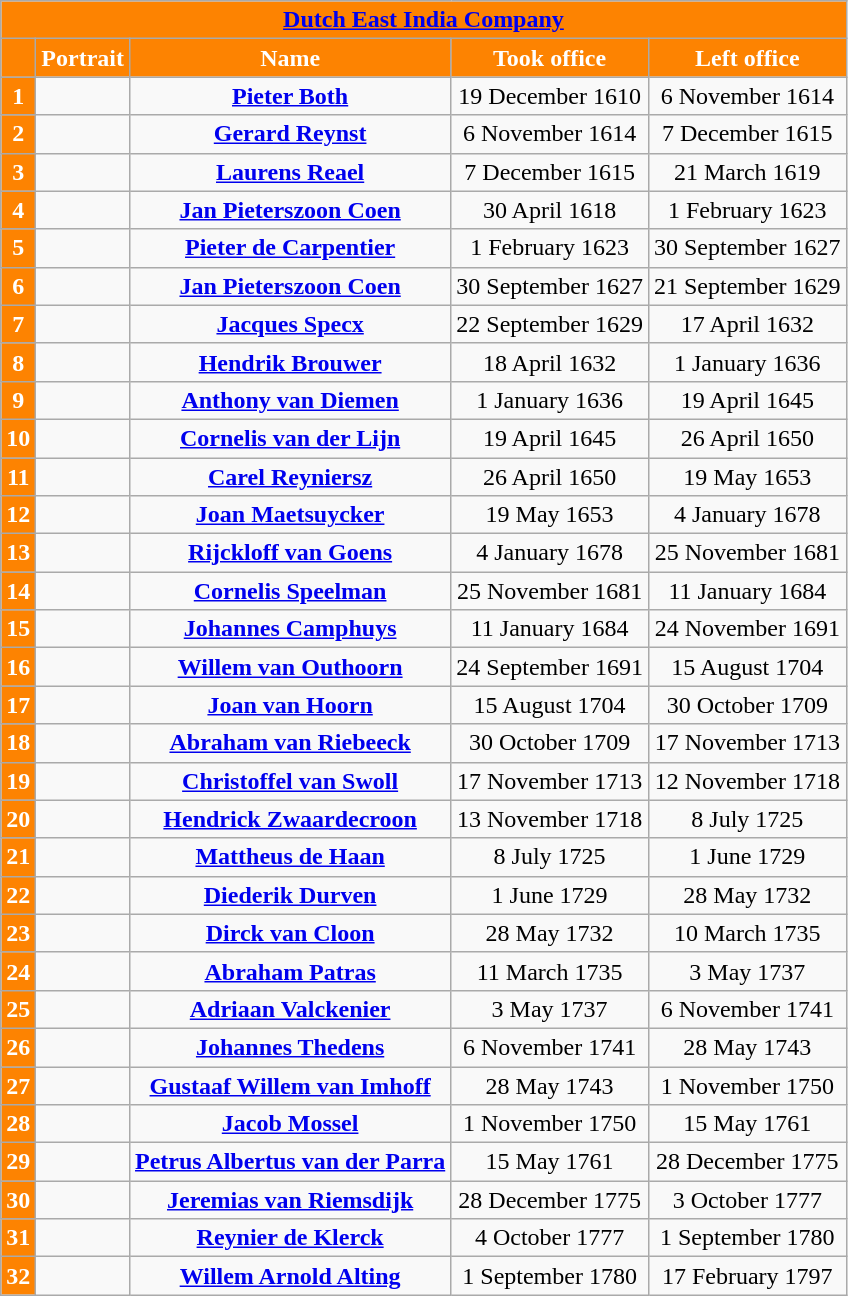<table class="wikitable" style="text-align:center">
<tr>
<th style="background:#FD8301; color:white;" colspan="5"> <a href='#'><span>Dutch East India Company</span></a></th>
</tr>
<tr>
<th style="background:#FD8301; color:white;"></th>
<th style="background:#FD8301; color:white;">Portrait</th>
<th style="background:#FD8301; color:white;">Name</th>
<th style="background:#FD8301; color:white;">Took office</th>
<th style="background:#FD8301; color:white;">Left office</th>
</tr>
<tr>
<th style="background:#FD8301; color:white;">1</th>
<td></td>
<td><strong><a href='#'>Pieter Both</a></strong><br></td>
<td>19 December 1610</td>
<td>6 November 1614</td>
</tr>
<tr>
<th style="background:#FD8301; color:white;">2</th>
<td></td>
<td><strong><a href='#'>Gerard Reynst</a></strong><br></td>
<td>6 November 1614</td>
<td>7 December 1615</td>
</tr>
<tr>
<th style="background:#FD8301; color:white;">3</th>
<td></td>
<td><strong><a href='#'>Laurens Reael</a></strong><br></td>
<td>7 December 1615</td>
<td>21 March 1619</td>
</tr>
<tr>
<th style="background:#FD8301; color:white;">4</th>
<td></td>
<td><strong><a href='#'>Jan Pieterszoon Coen</a></strong><br></td>
<td>30 April 1618</td>
<td>1 February 1623</td>
</tr>
<tr>
<th style="background:#FD8301; color:white;">5</th>
<td></td>
<td><strong><a href='#'>Pieter de Carpentier</a></strong><br></td>
<td>1 February 1623</td>
<td>30 September 1627</td>
</tr>
<tr>
<th style="background:#FD8301; color:white;">6</th>
<td></td>
<td><strong><a href='#'>Jan Pieterszoon Coen</a></strong><br></td>
<td>30 September 1627</td>
<td>21 September 1629</td>
</tr>
<tr>
<th style="background:#FD8301; color:white;">7</th>
<td></td>
<td><strong><a href='#'>Jacques Specx</a></strong><br></td>
<td>22 September 1629</td>
<td>17 April 1632</td>
</tr>
<tr>
<th style="background:#FD8301; color:white;">8</th>
<td></td>
<td><strong><a href='#'>Hendrik Brouwer</a></strong><br></td>
<td>18 April 1632</td>
<td>1 January 1636</td>
</tr>
<tr>
<th style="background:#FD8301; color:white;">9</th>
<td></td>
<td><strong><a href='#'>Anthony van Diemen</a></strong><br></td>
<td>1 January 1636</td>
<td>19 April 1645</td>
</tr>
<tr>
<th style="background:#FD8301; color:white;">10</th>
<td></td>
<td><strong><a href='#'>Cornelis van der Lijn</a></strong><br></td>
<td>19 April 1645</td>
<td>26 April 1650</td>
</tr>
<tr>
<th style="background:#FD8301; color:white;">11</th>
<td></td>
<td><strong><a href='#'>Carel Reyniersz</a></strong><br></td>
<td>26 April 1650</td>
<td>19 May 1653</td>
</tr>
<tr>
<th style="background:#FD8301; color:white;">12</th>
<td></td>
<td><strong><a href='#'>Joan Maetsuycker</a></strong><br></td>
<td>19 May 1653</td>
<td>4 January 1678</td>
</tr>
<tr>
<th style="background:#FD8301; color:white;">13</th>
<td></td>
<td><strong><a href='#'>Rijckloff van Goens</a></strong><br></td>
<td>4 January 1678</td>
<td>25 November 1681</td>
</tr>
<tr>
<th style="background:#FD8301; color:white;">14</th>
<td></td>
<td><strong><a href='#'>Cornelis Speelman</a></strong><br></td>
<td>25 November 1681</td>
<td>11 January 1684</td>
</tr>
<tr>
<th style="background:#FD8301; color:white;">15</th>
<td></td>
<td><strong><a href='#'>Johannes Camphuys</a></strong><br></td>
<td>11 January 1684</td>
<td>24 November 1691</td>
</tr>
<tr>
<th style="background:#FD8301; color:white;">16</th>
<td></td>
<td><strong><a href='#'>Willem van Outhoorn</a></strong><br></td>
<td>24 September 1691</td>
<td>15 August 1704</td>
</tr>
<tr>
<th style="background:#FD8301; color:white;">17</th>
<td></td>
<td><strong><a href='#'>Joan van Hoorn</a></strong><br></td>
<td>15 August 1704</td>
<td>30 October 1709</td>
</tr>
<tr>
<th style="background:#FD8301; color:white;">18</th>
<td></td>
<td><strong><a href='#'>Abraham van Riebeeck</a></strong><br></td>
<td>30 October 1709</td>
<td>17 November 1713</td>
</tr>
<tr>
<th style="background:#FD8301; color:white;">19</th>
<td></td>
<td><strong><a href='#'>Christoffel van Swoll</a></strong><br></td>
<td>17 November 1713</td>
<td>12 November 1718</td>
</tr>
<tr>
<th style="background:#FD8301; color:white;">20</th>
<td></td>
<td><strong><a href='#'>Hendrick Zwaardecroon</a></strong><br></td>
<td>13 November 1718</td>
<td>8 July 1725</td>
</tr>
<tr>
<th style="background:#FD8301; color:white;">21</th>
<td></td>
<td><strong><a href='#'>Mattheus de Haan</a></strong><br></td>
<td>8 July 1725</td>
<td>1 June 1729</td>
</tr>
<tr>
<th style="background:#FD8301; color:white;">22</th>
<td></td>
<td><strong><a href='#'>Diederik Durven</a></strong><br></td>
<td>1 June 1729</td>
<td>28 May 1732</td>
</tr>
<tr>
<th style="background:#FD8301; color:white;">23</th>
<td></td>
<td><strong><a href='#'>Dirck van Cloon</a></strong><br></td>
<td>28 May 1732</td>
<td>10 March 1735</td>
</tr>
<tr>
<th style="background:#FD8301; color:white;">24</th>
<td></td>
<td><strong><a href='#'>Abraham Patras</a></strong><br></td>
<td>11 March 1735</td>
<td>3 May 1737</td>
</tr>
<tr>
<th style="background:#FD8301; color:white;">25</th>
<td></td>
<td><strong><a href='#'>Adriaan Valckenier</a></strong><br></td>
<td>3 May 1737</td>
<td>6 November 1741</td>
</tr>
<tr>
<th style="background:#FD8301; color:white;">26</th>
<td></td>
<td><strong><a href='#'>Johannes Thedens</a></strong><br></td>
<td>6 November 1741</td>
<td>28 May 1743</td>
</tr>
<tr>
<th style="background:#FD8301; color:white;">27</th>
<td></td>
<td><strong><a href='#'>Gustaaf Willem van Imhoff</a></strong><br></td>
<td>28 May 1743</td>
<td>1 November 1750</td>
</tr>
<tr>
<th style="background:#FD8301; color:white;">28</th>
<td></td>
<td><strong><a href='#'>Jacob Mossel</a></strong><br></td>
<td>1 November 1750</td>
<td>15 May 1761</td>
</tr>
<tr>
<th style="background:#FD8301; color:white;">29</th>
<td></td>
<td><strong><a href='#'>Petrus Albertus van der Parra</a></strong><br></td>
<td>15 May 1761</td>
<td>28 December 1775</td>
</tr>
<tr>
<th style="background:#FD8301; color:white;">30</th>
<td></td>
<td><strong><a href='#'>Jeremias van Riemsdijk</a></strong><br></td>
<td>28 December 1775</td>
<td>3 October 1777</td>
</tr>
<tr>
<th style="background:#FD8301; color:white;">31</th>
<td></td>
<td><strong><a href='#'>Reynier de Klerck</a></strong><br></td>
<td>4 October 1777</td>
<td>1 September 1780</td>
</tr>
<tr>
<th style="background:#FD8301; color:white;">32</th>
<td></td>
<td><strong><a href='#'>Willem Arnold Alting</a></strong><br></td>
<td>1 September 1780</td>
<td>17 February 1797</td>
</tr>
</table>
